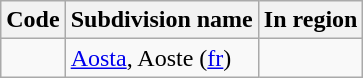<table class="wikitable sortable">
<tr>
<th>Code</th>
<th>Subdivision name</th>
<th>In region</th>
</tr>
<tr>
<td></td>
<td><a href='#'>Aosta</a>, Aoste (<a href='#'>fr</a>)</td>
<td><a href='#'></a></td>
</tr>
</table>
